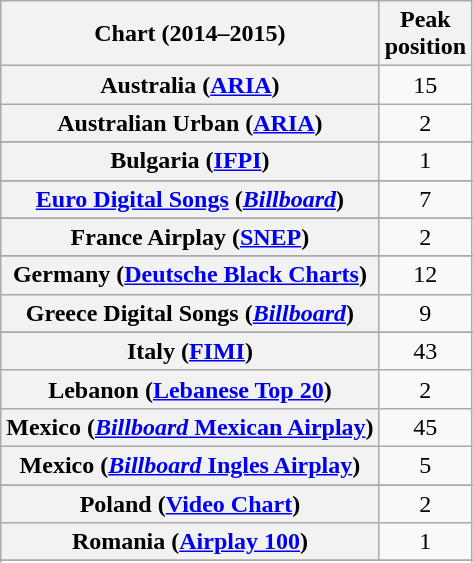<table class="wikitable sortable plainrowheaders" style="text-align:center;">
<tr>
<th scope="col">Chart (2014–2015)</th>
<th scope="col">Peak<br>position</th>
</tr>
<tr>
<th scope="row">Australia (<a href='#'>ARIA</a>)</th>
<td>15</td>
</tr>
<tr>
<th scope="row">Australian Urban (<a href='#'>ARIA</a>)</th>
<td>2</td>
</tr>
<tr>
</tr>
<tr>
</tr>
<tr>
</tr>
<tr>
</tr>
<tr>
<th scope="row">Bulgaria (<a href='#'>IFPI</a>)</th>
<td>1</td>
</tr>
<tr>
</tr>
<tr>
</tr>
<tr>
</tr>
<tr>
</tr>
<tr>
</tr>
<tr>
</tr>
<tr>
</tr>
<tr>
<th scope="row"><a href='#'>Euro Digital Songs</a> (<em><a href='#'>Billboard</a></em>)</th>
<td>7</td>
</tr>
<tr>
</tr>
<tr>
</tr>
<tr>
<th scope="row">France Airplay (<a href='#'>SNEP</a>)</th>
<td>2</td>
</tr>
<tr>
</tr>
<tr>
<th scope="row">Germany (<a href='#'>Deutsche Black Charts</a>)</th>
<td>12</td>
</tr>
<tr>
<th scope="row">Greece Digital Songs (<em><a href='#'>Billboard</a></em>)</th>
<td>9</td>
</tr>
<tr>
</tr>
<tr>
<th scope="row">Italy (<a href='#'>FIMI</a>)</th>
<td>43</td>
</tr>
<tr>
<th scope="row">Lebanon (<a href='#'>Lebanese Top 20</a>)</th>
<td>2</td>
</tr>
<tr>
<th scope="row">Mexico (<a href='#'><em>Billboard</em> Mexican Airplay</a>)</th>
<td>45</td>
</tr>
<tr>
<th scope="row">Mexico (<a href='#'><em>Billboard</em> Ingles Airplay</a>)</th>
<td>5</td>
</tr>
<tr>
</tr>
<tr>
</tr>
<tr>
</tr>
<tr>
</tr>
<tr>
</tr>
<tr>
</tr>
<tr>
<th scope="row">Poland (<a href='#'>Video Chart</a>)</th>
<td>2</td>
</tr>
<tr>
<th scope="row">Romania (<a href='#'>Airplay 100</a>)</th>
<td>1</td>
</tr>
<tr>
</tr>
<tr>
</tr>
<tr>
</tr>
<tr>
</tr>
<tr>
</tr>
<tr>
</tr>
<tr>
</tr>
<tr>
</tr>
<tr>
</tr>
<tr>
</tr>
<tr>
</tr>
<tr>
</tr>
<tr>
</tr>
<tr>
</tr>
<tr>
</tr>
<tr>
</tr>
<tr>
</tr>
<tr>
</tr>
<tr>
</tr>
</table>
